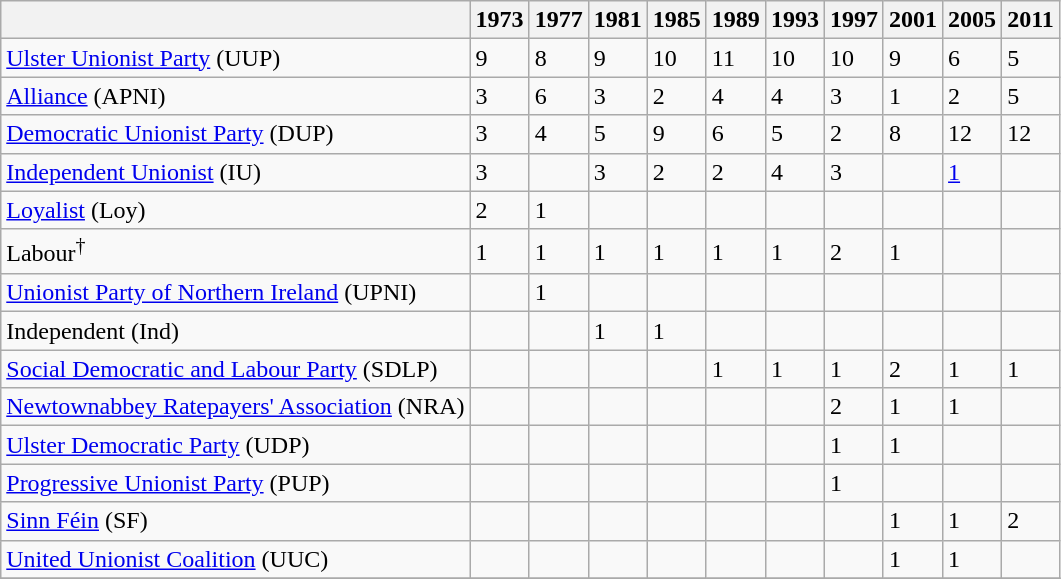<table class="wikitable">
<tr>
<th></th>
<th>1973</th>
<th>1977</th>
<th>1981</th>
<th>1985</th>
<th>1989</th>
<th>1993</th>
<th>1997</th>
<th>2001</th>
<th>2005</th>
<th>2011</th>
</tr>
<tr>
<td><a href='#'>Ulster Unionist Party</a> (UUP)</td>
<td>9</td>
<td>8</td>
<td>9</td>
<td>10</td>
<td>11</td>
<td>10</td>
<td>10</td>
<td>9</td>
<td>6</td>
<td>5</td>
</tr>
<tr>
<td><a href='#'>Alliance</a> (APNI)</td>
<td>3</td>
<td>6</td>
<td>3</td>
<td>2</td>
<td>4</td>
<td>4</td>
<td>3</td>
<td>1</td>
<td>2</td>
<td>5</td>
</tr>
<tr>
<td><a href='#'>Democratic Unionist Party</a> (DUP)</td>
<td>3</td>
<td>4</td>
<td>5</td>
<td>9</td>
<td>6</td>
<td>5</td>
<td>2</td>
<td>8</td>
<td>12</td>
<td>12</td>
</tr>
<tr>
<td><a href='#'>Independent Unionist</a> (IU)</td>
<td>3</td>
<td></td>
<td>3</td>
<td>2</td>
<td>2</td>
<td>4</td>
<td>3</td>
<td></td>
<td><a href='#'>1</a></td>
<td></td>
</tr>
<tr>
<td><a href='#'>Loyalist</a> (Loy)</td>
<td>2</td>
<td>1</td>
<td></td>
<td></td>
<td></td>
<td></td>
<td></td>
<td></td>
<td></td>
<td></td>
</tr>
<tr>
<td>Labour<sup>†</sup></td>
<td>1</td>
<td>1</td>
<td>1</td>
<td>1</td>
<td>1</td>
<td>1</td>
<td>2</td>
<td>1</td>
<td></td>
<td></td>
</tr>
<tr>
<td><a href='#'>Unionist Party of Northern Ireland</a> (UPNI)</td>
<td></td>
<td>1</td>
<td></td>
<td></td>
<td></td>
<td></td>
<td></td>
<td></td>
<td></td>
<td></td>
</tr>
<tr>
<td>Independent (Ind)</td>
<td></td>
<td></td>
<td>1</td>
<td>1</td>
<td></td>
<td></td>
<td></td>
<td></td>
<td></td>
<td></td>
</tr>
<tr>
<td><a href='#'>Social Democratic and Labour Party</a> (SDLP)</td>
<td></td>
<td></td>
<td></td>
<td></td>
<td>1</td>
<td>1</td>
<td>1</td>
<td>2</td>
<td>1</td>
<td>1</td>
</tr>
<tr>
<td><a href='#'>Newtownabbey Ratepayers' Association</a> (NRA)</td>
<td></td>
<td></td>
<td></td>
<td></td>
<td></td>
<td></td>
<td>2</td>
<td>1</td>
<td>1</td>
<td></td>
</tr>
<tr>
<td><a href='#'>Ulster Democratic Party</a> (UDP)</td>
<td></td>
<td></td>
<td></td>
<td></td>
<td></td>
<td></td>
<td>1</td>
<td>1</td>
<td></td>
<td></td>
</tr>
<tr>
<td><a href='#'>Progressive Unionist Party</a> (PUP)</td>
<td></td>
<td></td>
<td></td>
<td></td>
<td></td>
<td></td>
<td>1</td>
<td></td>
<td></td>
<td></td>
</tr>
<tr>
<td><a href='#'>Sinn Féin</a> (SF)</td>
<td></td>
<td></td>
<td></td>
<td></td>
<td></td>
<td></td>
<td></td>
<td>1</td>
<td>1</td>
<td>2</td>
</tr>
<tr>
<td><a href='#'>United Unionist Coalition</a> (UUC)</td>
<td></td>
<td></td>
<td></td>
<td></td>
<td></td>
<td></td>
<td></td>
<td>1</td>
<td>1</td>
<td></td>
</tr>
<tr>
</tr>
</table>
